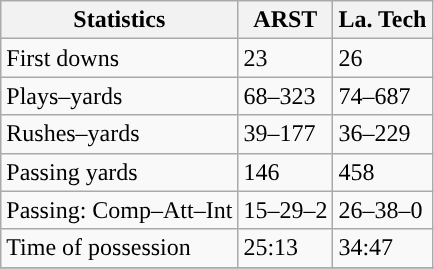<table class="wikitable">
<tr>
<th>Statistics</th>
<th>ARST</th>
<th>La. Tech</th>
</tr>
<tr>
<td>First downs</td>
<td>23</td>
<td>26</td>
</tr>
<tr>
<td>Plays–yards</td>
<td>68–323</td>
<td>74–687</td>
</tr>
<tr>
<td>Rushes–yards</td>
<td>39–177</td>
<td>36–229</td>
</tr>
<tr>
<td>Passing yards</td>
<td>146</td>
<td>458</td>
</tr>
<tr>
<td>Passing: Comp–Att–Int</td>
<td>15–29–2</td>
<td>26–38–0</td>
</tr>
<tr>
<td>Time of possession</td>
<td>25:13</td>
<td>34:47</td>
</tr>
<tr>
</tr>
</table>
